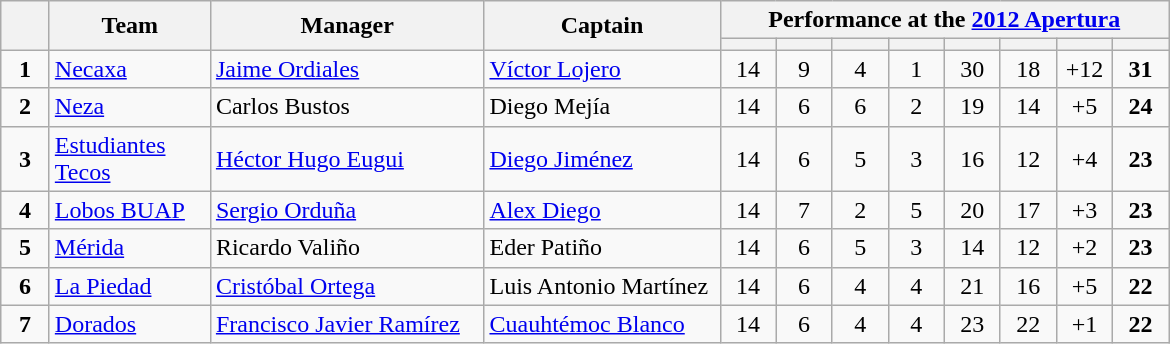<table class="wikitable" style="text-align: center;">
<tr>
<th width=25; rowspan=2></th>
<th width=100; rowspan=2>Team</th>
<th width=175; rowspan=2>Manager</th>
<th width=150; rowspan=2>Captain</th>
<th colspan=10>Performance at the <a href='#'>2012 Apertura</a></th>
</tr>
<tr>
<th width=30></th>
<th width=30></th>
<th width=30></th>
<th width=30></th>
<th width=30></th>
<th width=30></th>
<th width=30></th>
<th width=30></th>
</tr>
<tr>
<td><strong>1</strong></td>
<td style="text-align: left;"><a href='#'>Necaxa</a></td>
<td style="text-align: left;"> <a href='#'>Jaime Ordiales</a></td>
<td style="text-align: left;"> <a href='#'>Víctor Lojero</a></td>
<td>14</td>
<td>9</td>
<td>4</td>
<td>1</td>
<td>30</td>
<td>18</td>
<td>+12</td>
<td><strong>31</strong></td>
</tr>
<tr>
<td><strong>2</strong></td>
<td style="text-align: left;"><a href='#'>Neza</a></td>
<td style="text-align: left;"> Carlos Bustos</td>
<td style="text-align: left;"> Diego Mejía</td>
<td>14</td>
<td>6</td>
<td>6</td>
<td>2</td>
<td>19</td>
<td>14</td>
<td>+5</td>
<td><strong>24</strong></td>
</tr>
<tr>
<td><strong>3</strong></td>
<td style="text-align: left;"><a href='#'>Estudiantes Tecos</a></td>
<td style="text-align: left;"> <a href='#'>Héctor Hugo Eugui</a></td>
<td style="text-align: left;"> <a href='#'>Diego Jiménez</a></td>
<td>14</td>
<td>6</td>
<td>5</td>
<td>3</td>
<td>16</td>
<td>12</td>
<td>+4</td>
<td><strong>23</strong></td>
</tr>
<tr>
<td><strong>4</strong></td>
<td style="text-align: left;"><a href='#'>Lobos BUAP</a></td>
<td style="text-align: left;"> <a href='#'>Sergio Orduña</a></td>
<td style="text-align: left;"> <a href='#'>Alex Diego</a></td>
<td>14</td>
<td>7</td>
<td>2</td>
<td>5</td>
<td>20</td>
<td>17</td>
<td>+3</td>
<td><strong>23</strong></td>
</tr>
<tr>
<td><strong>5</strong></td>
<td style="text-align: left;"><a href='#'>Mérida</a></td>
<td style="text-align: left;"> Ricardo Valiño</td>
<td style="text-align: left;"> Eder Patiño</td>
<td>14</td>
<td>6</td>
<td>5</td>
<td>3</td>
<td>14</td>
<td>12</td>
<td>+2</td>
<td><strong>23</strong></td>
</tr>
<tr>
<td><strong>6</strong></td>
<td style="text-align: left;"><a href='#'>La Piedad</a></td>
<td style="text-align: left;"> <a href='#'>Cristóbal Ortega</a></td>
<td style="text-align: left;"> Luis Antonio Martínez</td>
<td>14</td>
<td>6</td>
<td>4</td>
<td>4</td>
<td>21</td>
<td>16</td>
<td>+5</td>
<td><strong>22</strong></td>
</tr>
<tr>
<td><strong>7</strong></td>
<td style="text-align: left;"><a href='#'>Dorados</a></td>
<td style="text-align: left;"> <a href='#'>Francisco Javier Ramírez</a></td>
<td style="text-align: left;"> <a href='#'>Cuauhtémoc Blanco</a></td>
<td>14</td>
<td>6</td>
<td>4</td>
<td>4</td>
<td>23</td>
<td>22</td>
<td>+1</td>
<td><strong>22</strong></td>
</tr>
</table>
